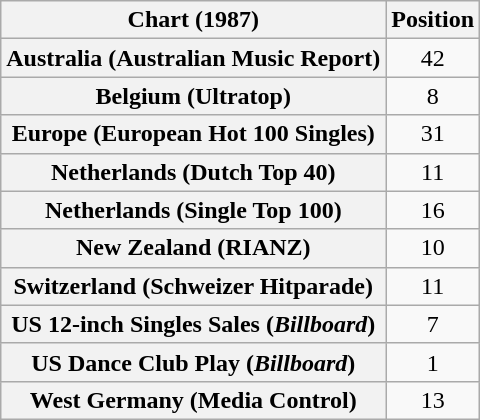<table class="wikitable sortable plainrowheaders" style="text-align:center">
<tr>
<th scope="col">Chart (1987)</th>
<th scope="col">Position</th>
</tr>
<tr>
<th scope="row">Australia (Australian Music Report)</th>
<td>42</td>
</tr>
<tr>
<th scope="row">Belgium (Ultratop)</th>
<td>8</td>
</tr>
<tr>
<th scope="row">Europe (European Hot 100 Singles)</th>
<td>31</td>
</tr>
<tr>
<th scope="row">Netherlands (Dutch Top 40)</th>
<td>11</td>
</tr>
<tr>
<th scope="row">Netherlands (Single Top 100)</th>
<td>16</td>
</tr>
<tr>
<th scope="row">New Zealand (RIANZ)</th>
<td>10</td>
</tr>
<tr>
<th scope="row">Switzerland (Schweizer Hitparade)</th>
<td>11</td>
</tr>
<tr>
<th scope="row">US 12-inch Singles Sales (<em>Billboard</em>)</th>
<td>7</td>
</tr>
<tr>
<th scope="row">US Dance Club Play (<em>Billboard</em>)</th>
<td>1</td>
</tr>
<tr>
<th scope="row">West Germany (Media Control)</th>
<td>13</td>
</tr>
</table>
